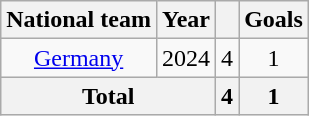<table class="wikitable" style="text-align: center">
<tr>
<th>National team</th>
<th>Year</th>
<th></th>
<th>Goals</th>
</tr>
<tr>
<td><a href='#'>Germany</a></td>
<td>2024</td>
<td>4</td>
<td>1</td>
</tr>
<tr>
<th colspan="2">Total</th>
<th>4</th>
<th>1</th>
</tr>
</table>
